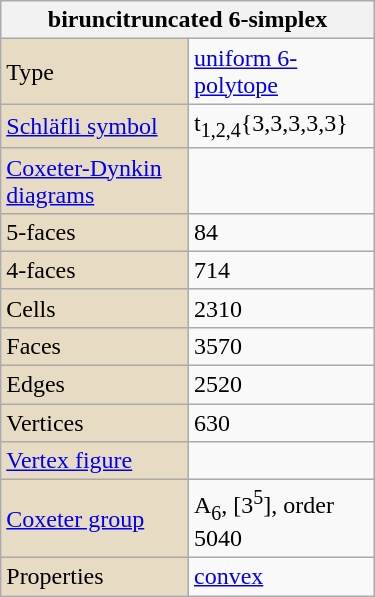<table class="wikitable" align="right" style="margin-left:10px" width="250">
<tr>
<th bgcolor=#e7dcc3 colspan=2>biruncitruncated 6-simplex</th>
</tr>
<tr>
<td bgcolor=#e7dcc3>Type</td>
<td><a href='#'>uniform 6-polytope</a></td>
</tr>
<tr>
<td bgcolor=#e7dcc3><a href='#'>Schläfli symbol</a></td>
<td>t<sub>1,2,4</sub>{3,3,3,3,3}</td>
</tr>
<tr>
<td bgcolor=#e7dcc3><a href='#'>Coxeter-Dynkin diagrams</a></td>
<td></td>
</tr>
<tr>
<td bgcolor=#e7dcc3>5-faces</td>
<td>84</td>
</tr>
<tr>
<td bgcolor=#e7dcc3>4-faces</td>
<td>714</td>
</tr>
<tr>
<td bgcolor=#e7dcc3>Cells</td>
<td>2310</td>
</tr>
<tr>
<td bgcolor=#e7dcc3>Faces</td>
<td>3570</td>
</tr>
<tr>
<td bgcolor=#e7dcc3>Edges</td>
<td>2520</td>
</tr>
<tr>
<td bgcolor=#e7dcc3>Vertices</td>
<td>630</td>
</tr>
<tr>
<td bgcolor=#e7dcc3><a href='#'>Vertex figure</a></td>
<td></td>
</tr>
<tr>
<td bgcolor=#e7dcc3><a href='#'>Coxeter group</a></td>
<td>A<sub>6</sub>, [3<sup>5</sup>], order 5040</td>
</tr>
<tr>
<td bgcolor=#e7dcc3>Properties</td>
<td><a href='#'>convex</a></td>
</tr>
</table>
